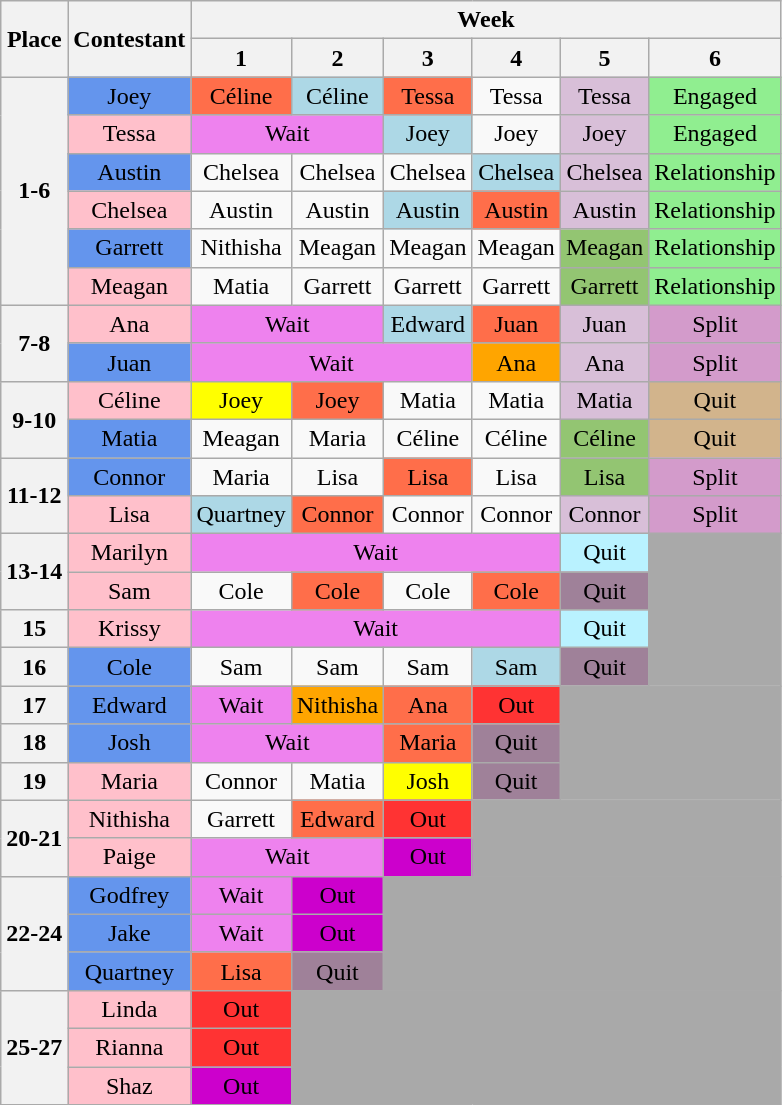<table class="wikitable" style="text-align:center">
<tr>
<th rowspan="2">Place</th>
<th rowspan="2">Contestant</th>
<th colspan="6">Week</th>
</tr>
<tr>
<th>1</th>
<th>2</th>
<th>3</th>
<th>4</th>
<th>5</th>
<th>6</th>
</tr>
<tr>
<th rowspan="6">1-6</th>
<td bgcolor="#6495ED">Joey</td>
<td bgcolor="#FF6E4A">Céline</td>
<td bgcolor="#ADD8E6">Céline</td>
<td bgcolor="#FF6E4A">Tessa</td>
<td>Tessa</td>
<td bgcolor="thistle">Tessa</td>
<td bgcolor="#90EE90">Engaged</td>
</tr>
<tr>
<td bgcolor="#FFC0CB">Tessa</td>
<td colspan="2" bgcolor="violet">Wait</td>
<td bgcolor="#ADD8E6">Joey</td>
<td>Joey</td>
<td bgcolor="thistle">Joey</td>
<td bgcolor="#90EE90">Engaged</td>
</tr>
<tr>
<td bgcolor="#6495ED">Austin</td>
<td>Chelsea</td>
<td>Chelsea</td>
<td>Chelsea</td>
<td bgcolor="#ADD8E6">Chelsea</td>
<td bgcolor="thistle">Chelsea</td>
<td bgcolor="#90EE90">Relationship</td>
</tr>
<tr>
<td bgcolor="#FFC0CB">Chelsea</td>
<td>Austin</td>
<td>Austin</td>
<td bgcolor="#ADD8E6">Austin</td>
<td bgcolor="#FF6E4A">Austin</td>
<td bgcolor="thistle">Austin</td>
<td bgcolor="#90EE90">Relationship</td>
</tr>
<tr>
<td bgcolor="#6495ED">Garrett</td>
<td>Nithisha</td>
<td>Meagan</td>
<td>Meagan</td>
<td>Meagan</td>
<td bgcolor="#93C572">Meagan</td>
<td bgcolor="#90EE90">Relationship</td>
</tr>
<tr>
<td bgcolor="#FFC0CB">Meagan</td>
<td>Matia</td>
<td>Garrett</td>
<td>Garrett</td>
<td>Garrett</td>
<td bgcolor="#93C572">Garrett</td>
<td bgcolor="#90EE90">Relationship</td>
</tr>
<tr>
<th rowspan="2">7-8</th>
<td bgcolor="#FFC0CB">Ana</td>
<td colspan="2" bgcolor="violet">Wait</td>
<td bgcolor="#ADD8E6">Edward</td>
<td bgcolor="#FF6E4A">Juan</td>
<td bgcolor="thistle">Juan</td>
<td bgcolor="#D39BCB">Split</td>
</tr>
<tr>
<td bgcolor="#6495ED">Juan</td>
<td colspan="3" bgcolor="violet">Wait</td>
<td bgcolor="FFA500">Ana</td>
<td bgcolor="thistle">Ana</td>
<td bgcolor="#D39BCB">Split</td>
</tr>
<tr>
<th rowspan="2">9-10</th>
<td bgcolor="#FFC0CB">Céline</td>
<td bgcolor="FFFF00">Joey</td>
<td bgcolor="#FF6E4A">Joey</td>
<td>Matia</td>
<td>Matia</td>
<td bgcolor="thistle">Matia</td>
<td bgcolor="tan">Quit</td>
</tr>
<tr>
<td bgcolor="#6495ED">Matia</td>
<td>Meagan</td>
<td>Maria</td>
<td>Céline</td>
<td>Céline</td>
<td bgcolor="#93C572">Céline</td>
<td bgcolor="tan">Quit</td>
</tr>
<tr>
<th rowspan="2">11-12</th>
<td bgcolor="#6495ED">Connor</td>
<td>Maria</td>
<td>Lisa</td>
<td bgcolor="#FF6E4A">Lisa</td>
<td>Lisa</td>
<td bgcolor="#93C572">Lisa</td>
<td bgcolor="#D39BCB">Split</td>
</tr>
<tr>
<td bgcolor="#FFC0CB">Lisa</td>
<td bgcolor="#ADD8E6">Quartney</td>
<td bgcolor="#FF6E4A">Connor</td>
<td>Connor</td>
<td>Connor</td>
<td bgcolor="thistle">Connor</td>
<td bgcolor="#D39BCB">Split</td>
</tr>
<tr>
<th rowspan="2">13-14</th>
<td bgcolor="#FFC0CB">Marilyn</td>
<td colspan="4" bgcolor="violet">Wait</td>
<td bgcolor="#B9F2FF">Quit</td>
<td rowspan="4" bgcolor="#A9A9A9"></td>
</tr>
<tr>
<td bgcolor="#FFC0CB">Sam</td>
<td>Cole</td>
<td bgcolor="#FF6E4A">Cole</td>
<td>Cole</td>
<td bgcolor="#FF6E4A">Cole</td>
<td bgcolor="#9F8199">Quit</td>
</tr>
<tr>
<th>15</th>
<td bgcolor="#FFC0CB">Krissy</td>
<td colspan="4" bgcolor="violet">Wait</td>
<td bgcolor="#B9F2FF">Quit</td>
</tr>
<tr>
<th>16</th>
<td bgcolor="#6495ED">Cole</td>
<td>Sam</td>
<td>Sam</td>
<td>Sam</td>
<td bgcolor="#ADD8E6">Sam</td>
<td bgcolor="#9F8199">Quit</td>
</tr>
<tr>
<th>17</th>
<td bgcolor="#6495ED">Edward</td>
<td bgcolor="violet">Wait</td>
<td bgcolor="FFA500">Nithisha</td>
<td bgcolor="#FF6E4A">Ana</td>
<td bgcolor="#FF3333">Out</td>
<td colspan="2" rowspan="3" bgcolor="#A9A9A9"></td>
</tr>
<tr>
<th>18</th>
<td bgcolor="#6495ED">Josh</td>
<td colspan="2" bgcolor="violet">Wait</td>
<td bgcolor="#FF6E4A">Maria</td>
<td bgcolor="#9F8199">Quit</td>
</tr>
<tr>
<th>19</th>
<td bgcolor="#FFC0CB">Maria</td>
<td>Connor</td>
<td>Matia</td>
<td bgcolor="FFFF00">Josh</td>
<td bgcolor="#9F8199">Quit</td>
</tr>
<tr>
<th rowspan="2">20-21</th>
<td bgcolor="#FFC0CB">Nithisha</td>
<td>Garrett</td>
<td bgcolor="#FF6E4A">Edward</td>
<td bgcolor="#FF3333">Out</td>
<td colspan="3" rowspan="2" bgcolor="#A9A9A9"></td>
</tr>
<tr>
<td bgcolor="#FFC0CB">Paige</td>
<td colspan="2" bgcolor="violet">Wait</td>
<td bgcolor="#CC00CC">Out</td>
</tr>
<tr>
<th rowspan="3">22-24</th>
<td bgcolor="#6495ED">Godfrey</td>
<td bgcolor="violet">Wait</td>
<td bgcolor="#CC00CC">Out</td>
<td colspan="4" rowspan="3" bgcolor="#A9A9A9"></td>
</tr>
<tr>
<td bgcolor="#6495ED">Jake</td>
<td bgcolor="violet">Wait</td>
<td bgcolor="#CC00CC">Out</td>
</tr>
<tr>
<td bgcolor="#6495ED">Quartney</td>
<td bgcolor="#FF6E4A">Lisa</td>
<td bgcolor="#9F8199">Quit</td>
</tr>
<tr>
<th rowspan="3">25-27</th>
<td bgcolor="#FFC0CB">Linda</td>
<td bgcolor="#FF3333">Out</td>
<td colspan="5" rowspan="3" bgcolor="#A9A9A9"></td>
</tr>
<tr>
<td bgcolor="#FFC0CB">Rianna</td>
<td bgcolor="#FF3333">Out</td>
</tr>
<tr>
<td bgcolor="#FFC0CB">Shaz</td>
<td bgcolor="#CC00CC">Out</td>
</tr>
</table>
